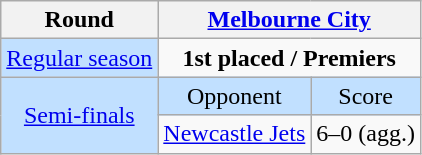<table class="wikitable" style="text-align:center">
<tr>
<th>Round</th>
<th colspan="4"><a href='#'>Melbourne City</a></th>
</tr>
<tr>
<td style="background:#c1e0ff"><a href='#'>Regular season</a></td>
<td colspan="4" valign="top"><strong>1st placed / Premiers</strong> </td>
</tr>
<tr style="background:#c1e0ff">
<td rowspan=2><a href='#'>Semi-finals</a></td>
<td>Opponent</td>
<td colspan="3">Score</td>
</tr>
<tr>
<td><a href='#'>Newcastle Jets</a></td>
<td>6–0 (agg.)</td>
</tr>
</table>
